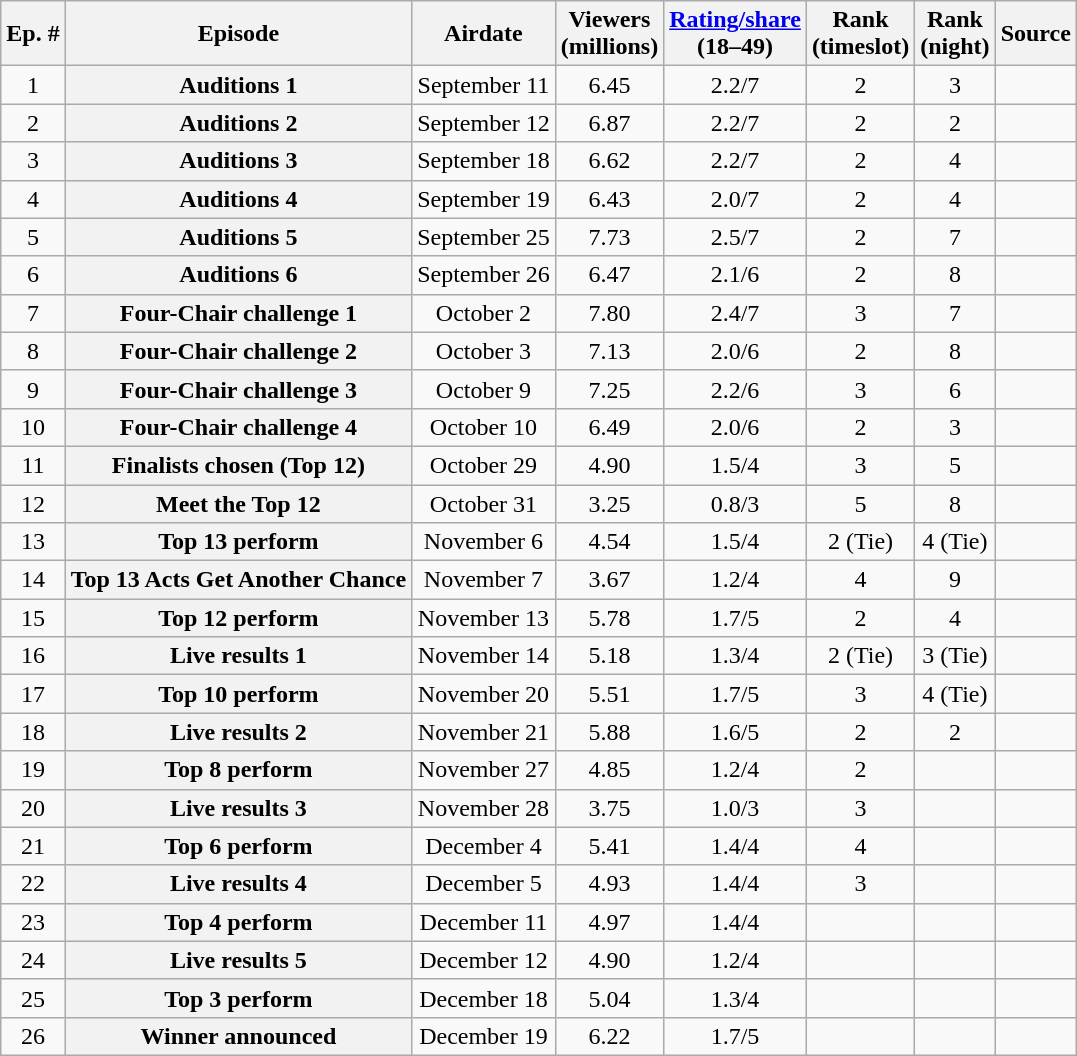<table class="wikitable plainrowheaders" style="text-align:center">
<tr>
<th scope="col">Ep. #</th>
<th>Episode</th>
<th>Airdate</th>
<th>Viewers<br>(millions)</th>
<th><a href='#'>Rating/share</a><br>(18–49)</th>
<th>Rank<br>(timeslot)</th>
<th>Rank<br>(night)</th>
<th>Source</th>
</tr>
<tr>
<td>1</td>
<th>Auditions 1</th>
<td>September 11</td>
<td>6.45</td>
<td>2.2/7</td>
<td>2</td>
<td>3</td>
<td></td>
</tr>
<tr>
<td>2</td>
<th>Auditions 2</th>
<td>September 12</td>
<td>6.87</td>
<td>2.2/7</td>
<td>2</td>
<td>2</td>
<td></td>
</tr>
<tr>
<td>3</td>
<th>Auditions 3</th>
<td>September 18</td>
<td>6.62</td>
<td>2.2/7</td>
<td>2</td>
<td>4</td>
<td></td>
</tr>
<tr>
<td>4</td>
<th>Auditions 4</th>
<td>September 19</td>
<td>6.43</td>
<td>2.0/7</td>
<td>2</td>
<td>4</td>
<td></td>
</tr>
<tr>
<td>5</td>
<th>Auditions 5</th>
<td>September 25</td>
<td>7.73</td>
<td>2.5/7</td>
<td>2</td>
<td>7</td>
<td></td>
</tr>
<tr>
<td>6</td>
<th>Auditions 6</th>
<td>September 26</td>
<td>6.47</td>
<td>2.1/6</td>
<td>2</td>
<td>8</td>
<td></td>
</tr>
<tr>
<td>7</td>
<th>Four-Chair challenge 1</th>
<td>October 2</td>
<td>7.80</td>
<td>2.4/7</td>
<td>3</td>
<td>7</td>
<td></td>
</tr>
<tr>
<td>8</td>
<th>Four-Chair challenge 2</th>
<td>October 3</td>
<td>7.13</td>
<td>2.0/6</td>
<td>2</td>
<td>8</td>
<td></td>
</tr>
<tr>
<td>9</td>
<th>Four-Chair challenge 3</th>
<td>October 9</td>
<td>7.25</td>
<td>2.2/6</td>
<td>3</td>
<td>6</td>
<td></td>
</tr>
<tr>
<td>10</td>
<th>Four-Chair challenge 4 </th>
<td>October 10</td>
<td>6.49</td>
<td>2.0/6</td>
<td>2</td>
<td>3</td>
<td></td>
</tr>
<tr>
<td>11</td>
<th>Finalists chosen (Top 12)</th>
<td>October 29</td>
<td>4.90</td>
<td>1.5/4</td>
<td>3</td>
<td>5</td>
<td></td>
</tr>
<tr>
<td>12</td>
<th>Meet the Top 12</th>
<td>October 31</td>
<td>3.25</td>
<td>0.8/3</td>
<td>5</td>
<td>8</td>
<td></td>
</tr>
<tr>
<td>13</td>
<th>Top 13 perform</th>
<td>November 6</td>
<td>4.54</td>
<td>1.5/4</td>
<td>2 (Tie)</td>
<td>4 (Tie)</td>
<td></td>
</tr>
<tr>
<td>14</td>
<th>Top 13 Acts Get Another Chance</th>
<td>November 7</td>
<td>3.67</td>
<td>1.2/4</td>
<td>4</td>
<td>9</td>
<td></td>
</tr>
<tr>
<td>15</td>
<th>Top 12 perform</th>
<td>November 13</td>
<td>5.78</td>
<td>1.7/5</td>
<td>2</td>
<td>4</td>
<td></td>
</tr>
<tr>
<td>16</td>
<th>Live results 1</th>
<td>November 14</td>
<td>5.18</td>
<td>1.3/4</td>
<td>2 (Tie)</td>
<td>3 (Tie)</td>
<td></td>
</tr>
<tr>
<td>17</td>
<th>Top 10 perform</th>
<td>November 20</td>
<td>5.51</td>
<td>1.7/5</td>
<td>3</td>
<td>4 (Tie)</td>
<td></td>
</tr>
<tr>
<td>18</td>
<th>Live results 2</th>
<td>November 21</td>
<td>5.88</td>
<td>1.6/5</td>
<td>2</td>
<td>2</td>
<td></td>
</tr>
<tr>
<td>19</td>
<th>Top 8 perform</th>
<td>November 27</td>
<td>4.85</td>
<td>1.2/4</td>
<td>2</td>
<td></td>
<td></td>
</tr>
<tr>
<td>20</td>
<th>Live results 3</th>
<td>November 28</td>
<td>3.75</td>
<td>1.0/3</td>
<td>3</td>
<td></td>
<td></td>
</tr>
<tr>
<td>21</td>
<th>Top 6 perform</th>
<td>December 4</td>
<td>5.41</td>
<td>1.4/4</td>
<td>4</td>
<td></td>
<td></td>
</tr>
<tr>
<td>22</td>
<th>Live results 4</th>
<td>December 5</td>
<td>4.93</td>
<td>1.4/4</td>
<td>3</td>
<td></td>
<td></td>
</tr>
<tr>
<td>23</td>
<th>Top 4 perform</th>
<td>December 11</td>
<td>4.97</td>
<td>1.4/4</td>
<td></td>
<td></td>
<td></td>
</tr>
<tr>
<td>24</td>
<th>Live results 5</th>
<td>December 12</td>
<td>4.90</td>
<td>1.2/4</td>
<td></td>
<td></td>
<td></td>
</tr>
<tr>
<td>25</td>
<th>Top 3 perform</th>
<td>December 18</td>
<td>5.04</td>
<td>1.3/4</td>
<td></td>
<td></td>
<td></td>
</tr>
<tr>
<td>26</td>
<th>Winner announced</th>
<td>December 19</td>
<td>6.22</td>
<td>1.7/5</td>
<td></td>
<td></td>
<td></td>
</tr>
</table>
